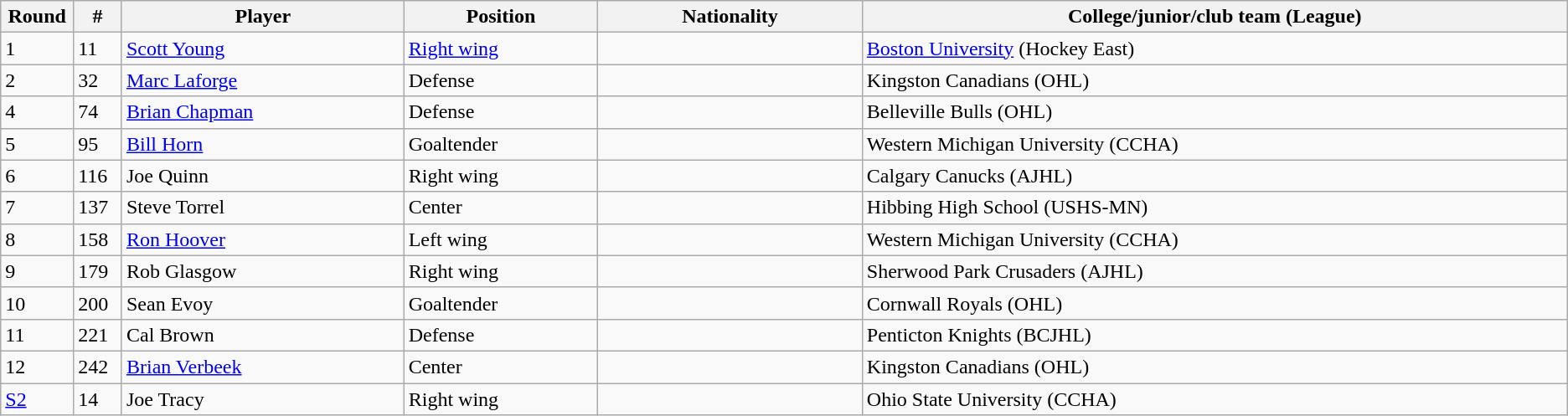<table class="wikitable">
<tr>
<th bgcolor="#DDDDFF" width="2.75%">Round</th>
<th bgcolor="#DDDDFF" width="2.75%">#</th>
<th bgcolor="#DDDDFF" width="16.0%">Player</th>
<th bgcolor="#DDDDFF" width="11.0%">Position</th>
<th bgcolor="#DDDDFF" width="15.0%">Nationality</th>
<th bgcolor="#DDDDFF" width="40.0%">College/junior/club team (League)</th>
</tr>
<tr>
<td>1</td>
<td>11</td>
<td><a href='#'>Scott Young</a></td>
<td><a href='#'>Right wing</a></td>
<td></td>
<td><a href='#'>Boston University</a> (Hockey East)</td>
</tr>
<tr>
<td>2</td>
<td>32</td>
<td><a href='#'>Marc Laforge</a></td>
<td>Defense</td>
<td></td>
<td>Kingston Canadians (OHL)</td>
</tr>
<tr>
<td>4</td>
<td>74</td>
<td><a href='#'>Brian Chapman</a></td>
<td>Defense</td>
<td></td>
<td>Belleville Bulls (OHL)</td>
</tr>
<tr>
<td>5</td>
<td>95</td>
<td><a href='#'>Bill Horn</a></td>
<td>Goaltender</td>
<td></td>
<td>Western Michigan University (CCHA)</td>
</tr>
<tr>
<td>6</td>
<td>116</td>
<td>Joe Quinn</td>
<td>Right wing</td>
<td></td>
<td>Calgary Canucks (AJHL)</td>
</tr>
<tr>
<td>7</td>
<td>137</td>
<td>Steve Torrel</td>
<td>Center</td>
<td></td>
<td>Hibbing High School (USHS-MN)</td>
</tr>
<tr>
<td>8</td>
<td>158</td>
<td><a href='#'>Ron Hoover</a></td>
<td>Left wing</td>
<td></td>
<td>Western Michigan University (CCHA)</td>
</tr>
<tr>
<td>9</td>
<td>179</td>
<td>Rob Glasgow</td>
<td>Right wing</td>
<td></td>
<td>Sherwood Park Crusaders (AJHL)</td>
</tr>
<tr>
<td>10</td>
<td>200</td>
<td>Sean Evoy</td>
<td>Goaltender</td>
<td></td>
<td>Cornwall Royals (OHL)</td>
</tr>
<tr>
<td>11</td>
<td>221</td>
<td>Cal Brown</td>
<td>Defense</td>
<td></td>
<td>Penticton Knights (BCJHL)</td>
</tr>
<tr>
<td>12</td>
<td>242</td>
<td><a href='#'>Brian Verbeek</a></td>
<td>Center</td>
<td></td>
<td>Kingston Canadians (OHL)</td>
</tr>
<tr>
<td><a href='#'>S2</a></td>
<td>14</td>
<td>Joe Tracy</td>
<td>Right wing</td>
<td></td>
<td>Ohio State University (CCHA)</td>
</tr>
</table>
